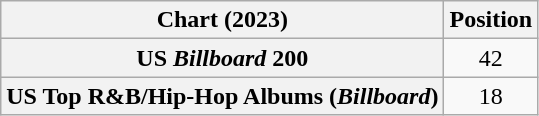<table class="wikitable sortable plainrowheaders" style="text-align:center">
<tr>
<th scope="col">Chart (2023)</th>
<th scope="col">Position</th>
</tr>
<tr>
<th scope="row">US <em>Billboard</em> 200</th>
<td>42</td>
</tr>
<tr>
<th scope="row">US Top R&B/Hip-Hop Albums (<em>Billboard</em>)</th>
<td>18</td>
</tr>
</table>
